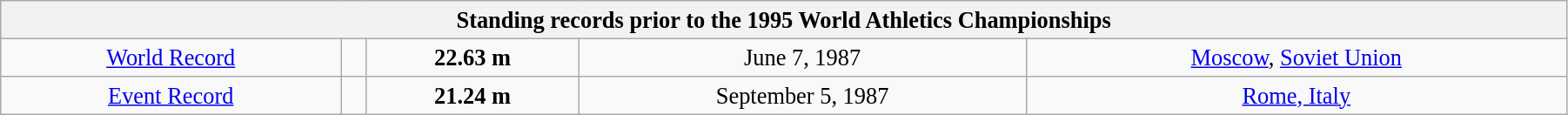<table class="wikitable" style=" text-align:center; font-size:110%;" width="95%">
<tr>
<th colspan="5">Standing records prior to the 1995 World Athletics Championships</th>
</tr>
<tr>
<td><a href='#'>World Record</a></td>
<td></td>
<td><strong>22.63 m </strong></td>
<td>June 7, 1987</td>
<td> <a href='#'>Moscow</a>, <a href='#'>Soviet Union</a></td>
</tr>
<tr>
<td><a href='#'>Event Record</a></td>
<td></td>
<td><strong>21.24 m </strong></td>
<td>September 5, 1987</td>
<td> <a href='#'>Rome, Italy</a></td>
</tr>
</table>
